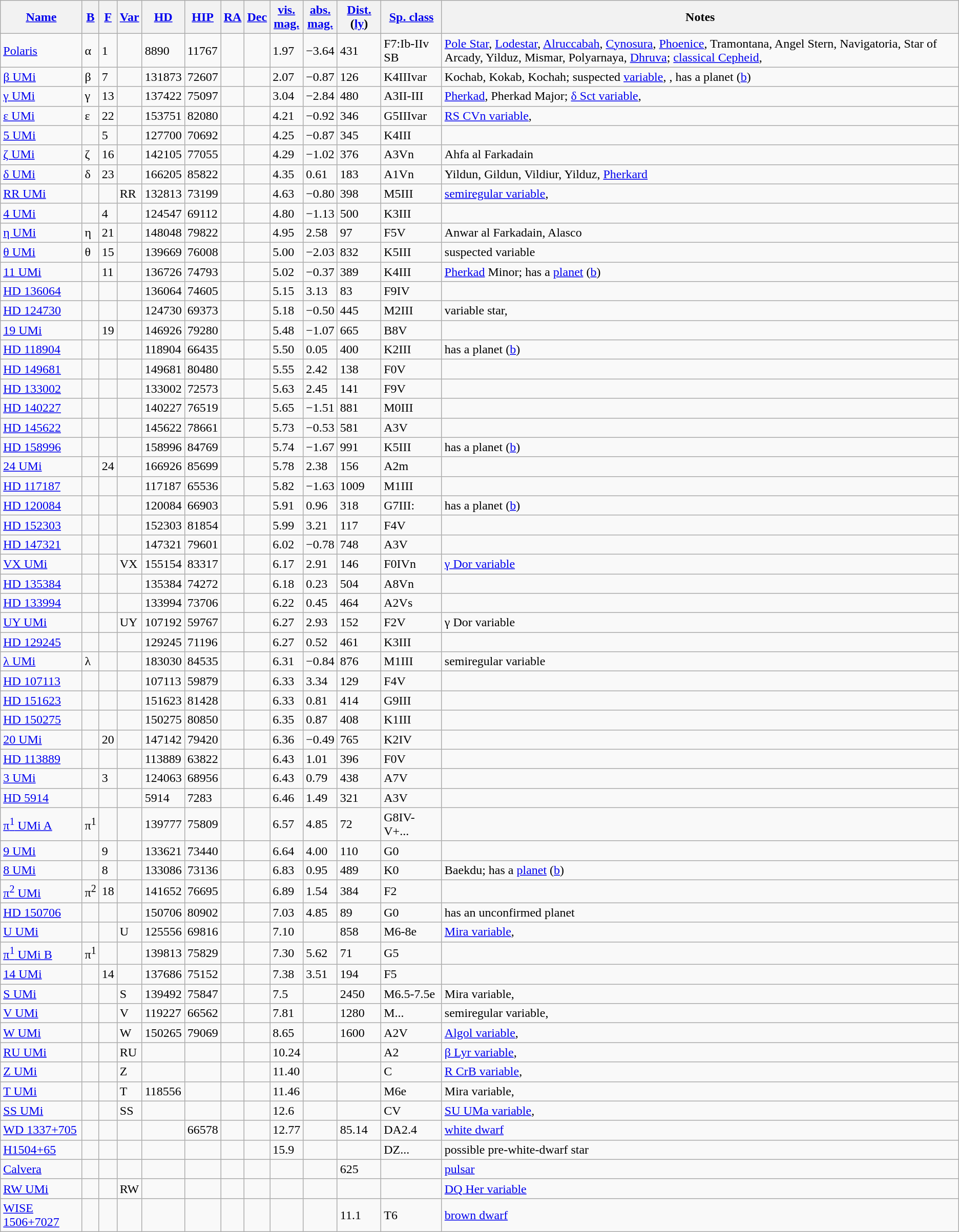<table class="wikitable sortable sticky-header">
<tr>
<th><a href='#'>Name</a></th>
<th><a href='#'>B</a></th>
<th><a href='#'>F</a></th>
<th><a href='#'>Var</a></th>
<th><a href='#'>HD</a></th>
<th><a href='#'>HIP</a></th>
<th><a href='#'>RA</a></th>
<th><a href='#'>Dec</a></th>
<th><a href='#'>vis.<br>mag.</a></th>
<th><a href='#'>abs.<br>mag.</a></th>
<th><a href='#'>Dist.</a> (<a href='#'>ly</a>)</th>
<th><a href='#'>Sp. class</a></th>
<th>Notes</th>
</tr>
<tr>
<td><a href='#'>Polaris</a></td>
<td>α</td>
<td>1</td>
<td></td>
<td>8890</td>
<td>11767</td>
<td></td>
<td></td>
<td>1.97</td>
<td>−3.64</td>
<td>431</td>
<td>F7:Ib-IIv SB</td>
<td style="text-align:left;"><a href='#'>Pole Star</a>, <a href='#'>Lodestar</a>, <a href='#'>Alruccabah</a>, <a href='#'>Cynosura</a>, <a href='#'>Phoenice</a>, Tramontana, Angel Stern, Navigatoria, Star of Arcady, Yilduz, Mismar, Polyarnaya, <a href='#'>Dhruva</a>; <a href='#'>classical Cepheid</a>, </td>
</tr>
<tr>
<td><a href='#'>β UMi</a></td>
<td>β</td>
<td>7</td>
<td></td>
<td>131873</td>
<td>72607</td>
<td></td>
<td></td>
<td>2.07</td>
<td>−0.87</td>
<td>126</td>
<td>K4IIIvar</td>
<td style="text-align:left;">Kochab, Kokab, Kochah; suspected <a href='#'>variable</a>, , has a planet (<a href='#'>b</a>)</td>
</tr>
<tr>
<td><a href='#'>γ UMi</a></td>
<td>γ</td>
<td>13</td>
<td></td>
<td>137422</td>
<td>75097</td>
<td></td>
<td></td>
<td>3.04</td>
<td>−2.84</td>
<td>480</td>
<td>A3II-III</td>
<td style="text-align:left;"><a href='#'>Pherkad</a>, Pherkad Major; <a href='#'>δ Sct variable</a>, </td>
</tr>
<tr>
<td><a href='#'>ε UMi</a></td>
<td>ε</td>
<td>22</td>
<td></td>
<td>153751</td>
<td>82080</td>
<td></td>
<td></td>
<td>4.21</td>
<td>−0.92</td>
<td>346</td>
<td>G5IIIvar</td>
<td style="text-align:left;"><a href='#'>RS CVn variable</a>, </td>
</tr>
<tr>
<td><a href='#'>5 UMi</a></td>
<td></td>
<td>5</td>
<td></td>
<td>127700</td>
<td>70692</td>
<td></td>
<td></td>
<td>4.25</td>
<td>−0.87</td>
<td>345</td>
<td>K4III</td>
<td></td>
</tr>
<tr>
<td><a href='#'>ζ UMi</a></td>
<td>ζ</td>
<td>16</td>
<td></td>
<td>142105</td>
<td>77055</td>
<td></td>
<td></td>
<td>4.29</td>
<td>−1.02</td>
<td>376</td>
<td>A3Vn</td>
<td style="text-align:left;">Ahfa al Farkadain</td>
</tr>
<tr>
<td><a href='#'>δ UMi</a></td>
<td>δ</td>
<td>23</td>
<td></td>
<td>166205</td>
<td>85822</td>
<td></td>
<td></td>
<td>4.35</td>
<td>0.61</td>
<td>183</td>
<td>A1Vn</td>
<td style="text-align:left;">Yildun, Gildun, Vildiur, Yilduz, <a href='#'>Pherkard</a></td>
</tr>
<tr>
<td><a href='#'>RR UMi</a></td>
<td></td>
<td></td>
<td>RR</td>
<td>132813</td>
<td>73199</td>
<td></td>
<td></td>
<td>4.63</td>
<td>−0.80</td>
<td>398</td>
<td>M5III</td>
<td style="text-align:left;"><a href='#'>semiregular variable</a>, </td>
</tr>
<tr>
<td><a href='#'>4 UMi</a></td>
<td></td>
<td>4</td>
<td></td>
<td>124547</td>
<td>69112</td>
<td></td>
<td></td>
<td>4.80</td>
<td>−1.13</td>
<td>500</td>
<td>K3III</td>
<td></td>
</tr>
<tr>
<td><a href='#'>η UMi</a></td>
<td>η</td>
<td>21</td>
<td></td>
<td>148048</td>
<td>79822</td>
<td></td>
<td></td>
<td>4.95</td>
<td>2.58</td>
<td>97</td>
<td>F5V</td>
<td style="text-align:left;">Anwar al Farkadain, Alasco</td>
</tr>
<tr>
<td><a href='#'>θ UMi</a></td>
<td>θ</td>
<td>15</td>
<td></td>
<td>139669</td>
<td>76008</td>
<td></td>
<td></td>
<td>5.00</td>
<td>−2.03</td>
<td>832</td>
<td>K5III</td>
<td>suspected variable</td>
</tr>
<tr>
<td><a href='#'>11 UMi</a></td>
<td></td>
<td>11</td>
<td></td>
<td>136726</td>
<td>74793</td>
<td></td>
<td></td>
<td>5.02</td>
<td>−0.37</td>
<td>389</td>
<td>K4III</td>
<td style="text-align:left;"><a href='#'>Pherkad</a> Minor; has a <a href='#'>planet</a> (<a href='#'>b</a>)</td>
</tr>
<tr>
<td><a href='#'>HD 136064</a></td>
<td></td>
<td></td>
<td></td>
<td>136064</td>
<td>74605</td>
<td></td>
<td></td>
<td>5.15</td>
<td>3.13</td>
<td>83</td>
<td>F9IV</td>
<td></td>
</tr>
<tr>
<td><a href='#'>HD 124730</a></td>
<td></td>
<td></td>
<td></td>
<td>124730</td>
<td>69373</td>
<td></td>
<td></td>
<td>5.18</td>
<td>−0.50</td>
<td>445</td>
<td>M2III</td>
<td>variable star, </td>
</tr>
<tr>
<td><a href='#'>19 UMi</a></td>
<td></td>
<td>19</td>
<td></td>
<td>146926</td>
<td>79280</td>
<td></td>
<td></td>
<td>5.48</td>
<td>−1.07</td>
<td>665</td>
<td>B8V</td>
<td></td>
</tr>
<tr>
<td><a href='#'>HD 118904</a></td>
<td></td>
<td></td>
<td></td>
<td>118904</td>
<td>66435</td>
<td></td>
<td></td>
<td>5.50</td>
<td>0.05</td>
<td>400</td>
<td>K2III</td>
<td style="text-align:left;">has a planet (<a href='#'>b</a>)</td>
</tr>
<tr>
<td><a href='#'>HD 149681</a></td>
<td></td>
<td></td>
<td></td>
<td>149681</td>
<td>80480</td>
<td></td>
<td></td>
<td>5.55</td>
<td>2.42</td>
<td>138</td>
<td>F0V</td>
<td></td>
</tr>
<tr>
<td><a href='#'>HD 133002</a></td>
<td></td>
<td></td>
<td></td>
<td>133002</td>
<td>72573</td>
<td></td>
<td></td>
<td>5.63</td>
<td>2.45</td>
<td>141</td>
<td>F9V</td>
<td></td>
</tr>
<tr>
<td><a href='#'>HD 140227</a></td>
<td></td>
<td></td>
<td></td>
<td>140227</td>
<td>76519</td>
<td></td>
<td></td>
<td>5.65</td>
<td>−1.51</td>
<td>881</td>
<td>M0III</td>
<td></td>
</tr>
<tr>
<td><a href='#'>HD 145622</a></td>
<td></td>
<td></td>
<td></td>
<td>145622</td>
<td>78661</td>
<td></td>
<td></td>
<td>5.73</td>
<td>−0.53</td>
<td>581</td>
<td>A3V</td>
<td></td>
</tr>
<tr>
<td><a href='#'>HD 158996</a></td>
<td></td>
<td></td>
<td></td>
<td>158996</td>
<td>84769</td>
<td></td>
<td></td>
<td>5.74</td>
<td>−1.67</td>
<td>991</td>
<td>K5III</td>
<td style="text-align:left;">has a planet (<a href='#'>b</a>)</td>
</tr>
<tr>
<td><a href='#'>24 UMi</a></td>
<td></td>
<td>24</td>
<td></td>
<td>166926</td>
<td>85699</td>
<td></td>
<td></td>
<td>5.78</td>
<td>2.38</td>
<td>156</td>
<td>A2m</td>
<td></td>
</tr>
<tr>
<td><a href='#'>HD 117187</a></td>
<td></td>
<td></td>
<td></td>
<td>117187</td>
<td>65536</td>
<td></td>
<td></td>
<td>5.82</td>
<td>−1.63</td>
<td>1009</td>
<td>M1III</td>
<td></td>
</tr>
<tr>
<td><a href='#'>HD 120084</a></td>
<td></td>
<td></td>
<td></td>
<td>120084</td>
<td>66903</td>
<td></td>
<td></td>
<td>5.91</td>
<td>0.96</td>
<td>318</td>
<td>G7III:</td>
<td style="text-align:left;">has a planet (<a href='#'>b</a>)</td>
</tr>
<tr>
<td><a href='#'>HD 152303</a></td>
<td></td>
<td></td>
<td></td>
<td>152303</td>
<td>81854</td>
<td></td>
<td></td>
<td>5.99</td>
<td>3.21</td>
<td>117</td>
<td>F4V</td>
<td></td>
</tr>
<tr>
<td><a href='#'>HD 147321</a></td>
<td></td>
<td></td>
<td></td>
<td>147321</td>
<td>79601</td>
<td></td>
<td></td>
<td>6.02</td>
<td>−0.78</td>
<td>748</td>
<td>A3V</td>
<td></td>
</tr>
<tr>
<td><a href='#'>VX UMi</a></td>
<td></td>
<td></td>
<td>VX</td>
<td>155154</td>
<td>83317</td>
<td></td>
<td></td>
<td>6.17</td>
<td>2.91</td>
<td>146</td>
<td>F0IVn</td>
<td style="text-align:left;"><a href='#'>γ Dor variable</a></td>
</tr>
<tr>
<td><a href='#'>HD 135384</a></td>
<td></td>
<td></td>
<td></td>
<td>135384</td>
<td>74272</td>
<td></td>
<td></td>
<td>6.18</td>
<td>0.23</td>
<td>504</td>
<td>A8Vn</td>
<td></td>
</tr>
<tr>
<td><a href='#'>HD 133994</a></td>
<td></td>
<td></td>
<td></td>
<td>133994</td>
<td>73706</td>
<td></td>
<td></td>
<td>6.22</td>
<td>0.45</td>
<td>464</td>
<td>A2Vs</td>
<td></td>
</tr>
<tr>
<td><a href='#'>UY UMi</a></td>
<td></td>
<td></td>
<td>UY</td>
<td>107192</td>
<td>59767</td>
<td></td>
<td></td>
<td>6.27</td>
<td>2.93</td>
<td>152</td>
<td>F2V</td>
<td style="text-align:left;">γ Dor variable</td>
</tr>
<tr>
<td><a href='#'>HD 129245</a></td>
<td></td>
<td></td>
<td></td>
<td>129245</td>
<td>71196</td>
<td></td>
<td></td>
<td>6.27</td>
<td>0.52</td>
<td>461</td>
<td>K3III</td>
<td></td>
</tr>
<tr>
<td><a href='#'>λ UMi</a></td>
<td>λ</td>
<td></td>
<td></td>
<td>183030</td>
<td>84535</td>
<td></td>
<td></td>
<td>6.31</td>
<td>−0.84</td>
<td>876</td>
<td>M1III</td>
<td>semiregular variable</td>
</tr>
<tr>
<td><a href='#'>HD 107113</a></td>
<td></td>
<td></td>
<td></td>
<td>107113</td>
<td>59879</td>
<td></td>
<td></td>
<td>6.33</td>
<td>3.34</td>
<td>129</td>
<td>F4V</td>
<td></td>
</tr>
<tr>
<td><a href='#'>HD 151623</a></td>
<td></td>
<td></td>
<td></td>
<td>151623</td>
<td>81428</td>
<td></td>
<td></td>
<td>6.33</td>
<td>0.81</td>
<td>414</td>
<td>G9III</td>
<td></td>
</tr>
<tr>
<td><a href='#'>HD 150275</a></td>
<td></td>
<td></td>
<td></td>
<td>150275</td>
<td>80850</td>
<td></td>
<td></td>
<td>6.35</td>
<td>0.87</td>
<td>408</td>
<td>K1III</td>
<td></td>
</tr>
<tr>
<td><a href='#'>20 UMi</a></td>
<td></td>
<td>20</td>
<td></td>
<td>147142</td>
<td>79420</td>
<td></td>
<td></td>
<td>6.36</td>
<td>−0.49</td>
<td>765</td>
<td>K2IV</td>
<td></td>
</tr>
<tr>
<td><a href='#'>HD 113889</a></td>
<td></td>
<td></td>
<td></td>
<td>113889</td>
<td>63822</td>
<td></td>
<td></td>
<td>6.43</td>
<td>1.01</td>
<td>396</td>
<td>F0V</td>
<td></td>
</tr>
<tr>
<td><a href='#'>3 UMi</a></td>
<td></td>
<td>3</td>
<td></td>
<td>124063</td>
<td>68956</td>
<td></td>
<td></td>
<td>6.43</td>
<td>0.79</td>
<td>438</td>
<td>A7V</td>
<td></td>
</tr>
<tr>
<td><a href='#'>HD 5914</a></td>
<td></td>
<td></td>
<td></td>
<td>5914</td>
<td>7283</td>
<td></td>
<td></td>
<td>6.46</td>
<td>1.49</td>
<td>321</td>
<td>A3V</td>
<td></td>
</tr>
<tr>
<td><a href='#'>π<sup>1</sup> UMi A</a></td>
<td>π<sup>1</sup></td>
<td></td>
<td></td>
<td>139777</td>
<td>75809</td>
<td></td>
<td></td>
<td>6.57</td>
<td>4.85</td>
<td>72</td>
<td>G8IV-V+...</td>
<td></td>
</tr>
<tr>
<td><a href='#'>9 UMi</a></td>
<td></td>
<td>9</td>
<td></td>
<td>133621</td>
<td>73440</td>
<td></td>
<td></td>
<td>6.64</td>
<td>4.00</td>
<td>110</td>
<td>G0</td>
<td></td>
</tr>
<tr>
<td><a href='#'>8 UMi</a></td>
<td></td>
<td>8</td>
<td></td>
<td>133086</td>
<td>73136</td>
<td></td>
<td></td>
<td>6.83</td>
<td>0.95</td>
<td>489</td>
<td>K0</td>
<td style="text-align:left;">Baekdu; has a <a href='#'>planet</a> (<a href='#'>b</a>)</td>
</tr>
<tr>
<td><a href='#'>π<sup>2</sup> UMi</a></td>
<td>π<sup>2</sup></td>
<td>18</td>
<td></td>
<td>141652</td>
<td>76695</td>
<td></td>
<td></td>
<td>6.89</td>
<td>1.54</td>
<td>384</td>
<td>F2</td>
<td></td>
</tr>
<tr>
<td><a href='#'>HD 150706</a></td>
<td></td>
<td></td>
<td></td>
<td>150706</td>
<td>80902</td>
<td></td>
<td></td>
<td>7.03</td>
<td>4.85</td>
<td>89</td>
<td>G0</td>
<td style="text-align:left;">has an unconfirmed planet</td>
</tr>
<tr>
<td><a href='#'>U UMi</a></td>
<td></td>
<td></td>
<td>U</td>
<td>125556</td>
<td>69816</td>
<td></td>
<td></td>
<td>7.10</td>
<td></td>
<td>858</td>
<td>M6-8e</td>
<td style="text-align:left;"><a href='#'>Mira variable</a>, </td>
</tr>
<tr>
<td><a href='#'>π<sup>1</sup> UMi B</a></td>
<td>π<sup>1</sup></td>
<td></td>
<td></td>
<td>139813</td>
<td>75829</td>
<td></td>
<td></td>
<td>7.30</td>
<td>5.62</td>
<td>71</td>
<td>G5</td>
<td></td>
</tr>
<tr>
<td><a href='#'>14 UMi</a></td>
<td></td>
<td>14</td>
<td></td>
<td>137686</td>
<td>75152</td>
<td></td>
<td></td>
<td>7.38</td>
<td>3.51</td>
<td>194</td>
<td>F5</td>
<td></td>
</tr>
<tr>
<td><a href='#'>S UMi</a></td>
<td></td>
<td></td>
<td>S</td>
<td>139492</td>
<td>75847</td>
<td></td>
<td></td>
<td>7.5</td>
<td></td>
<td>2450</td>
<td>M6.5-7.5e</td>
<td style="text-align:left;">Mira variable, </td>
</tr>
<tr>
<td><a href='#'>V UMi</a></td>
<td></td>
<td></td>
<td>V</td>
<td>119227</td>
<td>66562</td>
<td></td>
<td></td>
<td>7.81</td>
<td></td>
<td>1280</td>
<td>M...</td>
<td style="text-align:left;">semiregular variable, </td>
</tr>
<tr>
<td><a href='#'>W UMi</a></td>
<td></td>
<td></td>
<td>W</td>
<td>150265</td>
<td>79069</td>
<td></td>
<td></td>
<td>8.65</td>
<td></td>
<td>1600</td>
<td>A2V</td>
<td style="text-align:left;"><a href='#'>Algol variable</a>, </td>
</tr>
<tr>
<td><a href='#'>RU UMi</a></td>
<td></td>
<td></td>
<td>RU</td>
<td></td>
<td></td>
<td></td>
<td></td>
<td>10.24</td>
<td></td>
<td></td>
<td>A2</td>
<td style="text-align:left;"><a href='#'>β Lyr variable</a>, </td>
</tr>
<tr>
<td><a href='#'>Z UMi</a></td>
<td></td>
<td></td>
<td>Z</td>
<td></td>
<td></td>
<td></td>
<td></td>
<td>11.40</td>
<td></td>
<td></td>
<td>C</td>
<td style="text-align:left;"><a href='#'>R CrB variable</a>, </td>
</tr>
<tr>
<td><a href='#'>T UMi</a></td>
<td></td>
<td></td>
<td>T</td>
<td>118556</td>
<td></td>
<td></td>
<td></td>
<td>11.46</td>
<td></td>
<td></td>
<td>M6e</td>
<td style="text-align:left;">Mira variable, </td>
</tr>
<tr>
<td><a href='#'>SS UMi</a></td>
<td></td>
<td></td>
<td>SS</td>
<td></td>
<td></td>
<td></td>
<td></td>
<td>12.6</td>
<td></td>
<td></td>
<td>CV</td>
<td style="text-align:left;"><a href='#'>SU UMa variable</a>, </td>
</tr>
<tr>
<td><a href='#'>WD 1337+705</a></td>
<td></td>
<td></td>
<td></td>
<td></td>
<td>66578</td>
<td></td>
<td></td>
<td>12.77</td>
<td></td>
<td>85.14</td>
<td>DA2.4</td>
<td style="text-align:left;"><a href='#'>white dwarf</a></td>
</tr>
<tr>
<td><a href='#'>H1504+65</a></td>
<td></td>
<td></td>
<td></td>
<td></td>
<td></td>
<td></td>
<td></td>
<td>15.9</td>
<td></td>
<td></td>
<td>DZ...</td>
<td style="text-align:left;">possible pre-white-dwarf star</td>
</tr>
<tr>
<td><a href='#'>Calvera</a></td>
<td></td>
<td></td>
<td></td>
<td></td>
<td></td>
<td></td>
<td></td>
<td></td>
<td></td>
<td>625</td>
<td></td>
<td><a href='#'>pulsar</a></td>
</tr>
<tr>
<td><a href='#'>RW UMi</a></td>
<td></td>
<td></td>
<td>RW</td>
<td></td>
<td></td>
<td></td>
<td></td>
<td></td>
<td></td>
<td></td>
<td></td>
<td style="text-align:left;"><a href='#'>DQ Her variable</a></td>
</tr>
<tr>
<td><a href='#'>WISE 1506+7027</a></td>
<td></td>
<td></td>
<td></td>
<td></td>
<td></td>
<td></td>
<td></td>
<td></td>
<td></td>
<td>11.1</td>
<td>T6</td>
<td style="text-align:left;"><a href='#'>brown dwarf</a><br></td>
</tr>
</table>
